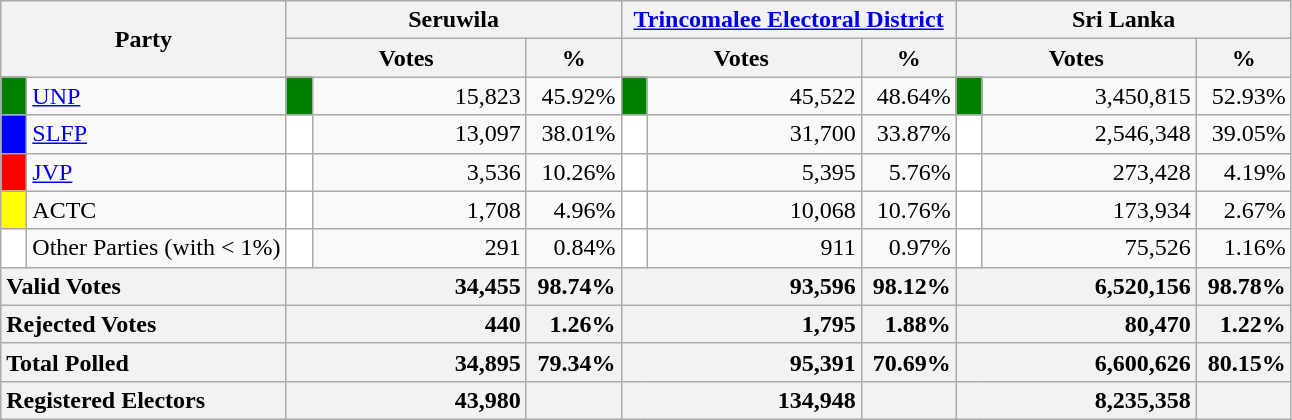<table class="wikitable">
<tr>
<th colspan="2" width="144px"rowspan="2">Party</th>
<th colspan="3" width="216px">Seruwila</th>
<th colspan="3" width="216px"><a href='#'>Trincomalee Electoral District</a></th>
<th colspan="3" width="216px">Sri Lanka</th>
</tr>
<tr>
<th colspan="2" width="144px">Votes</th>
<th>%</th>
<th colspan="2" width="144px">Votes</th>
<th>%</th>
<th colspan="2" width="144px">Votes</th>
<th>%</th>
</tr>
<tr>
<td style="background-color:green;" width="10px"></td>
<td style="text-align:left;"><a href='#'>UNP</a></td>
<td style="background-color:green;" width="10px"></td>
<td style="text-align:right;">15,823</td>
<td style="text-align:right;">45.92%</td>
<td style="background-color:green;" width="10px"></td>
<td style="text-align:right;">45,522</td>
<td style="text-align:right;">48.64%</td>
<td style="background-color:green;" width="10px"></td>
<td style="text-align:right;">3,450,815</td>
<td style="text-align:right;">52.93%</td>
</tr>
<tr>
<td style="background-color:blue;" width="10px"></td>
<td style="text-align:left;"><a href='#'>SLFP</a></td>
<td style="background-color:white;" width="10px"></td>
<td style="text-align:right;">13,097</td>
<td style="text-align:right;">38.01%</td>
<td style="background-color:white;" width="10px"></td>
<td style="text-align:right;">31,700</td>
<td style="text-align:right;">33.87%</td>
<td style="background-color:white;" width="10px"></td>
<td style="text-align:right;">2,546,348</td>
<td style="text-align:right;">39.05%</td>
</tr>
<tr>
<td style="background-color:red;" width="10px"></td>
<td style="text-align:left;"><a href='#'>JVP</a></td>
<td style="background-color:white;" width="10px"></td>
<td style="text-align:right;">3,536</td>
<td style="text-align:right;">10.26%</td>
<td style="background-color:white;" width="10px"></td>
<td style="text-align:right;">5,395</td>
<td style="text-align:right;">5.76%</td>
<td style="background-color:white;" width="10px"></td>
<td style="text-align:right;">273,428</td>
<td style="text-align:right;">4.19%</td>
</tr>
<tr>
<td style="background-color:yellow;" width="10px"></td>
<td style="text-align:left;">ACTC</td>
<td style="background-color:white;" width="10px"></td>
<td style="text-align:right;">1,708</td>
<td style="text-align:right;">4.96%</td>
<td style="background-color:white;" width="10px"></td>
<td style="text-align:right;">10,068</td>
<td style="text-align:right;">10.76%</td>
<td style="background-color:white;" width="10px"></td>
<td style="text-align:right;">173,934</td>
<td style="text-align:right;">2.67%</td>
</tr>
<tr>
<td style="background-color:white;" width="10px"></td>
<td style="text-align:left;">Other Parties (with < 1%)</td>
<td style="background-color:white;" width="10px"></td>
<td style="text-align:right;">291</td>
<td style="text-align:right;">0.84%</td>
<td style="background-color:white;" width="10px"></td>
<td style="text-align:right;">911</td>
<td style="text-align:right;">0.97%</td>
<td style="background-color:white;" width="10px"></td>
<td style="text-align:right;">75,526</td>
<td style="text-align:right;">1.16%</td>
</tr>
<tr>
<th colspan="2" width="144px"style="text-align:left;">Valid Votes</th>
<th style="text-align:right;"colspan="2" width="144px">34,455</th>
<th style="text-align:right;">98.74%</th>
<th style="text-align:right;"colspan="2" width="144px">93,596</th>
<th style="text-align:right;">98.12%</th>
<th style="text-align:right;"colspan="2" width="144px">6,520,156</th>
<th style="text-align:right;">98.78%</th>
</tr>
<tr>
<th colspan="2" width="144px"style="text-align:left;">Rejected Votes</th>
<th style="text-align:right;"colspan="2" width="144px">440</th>
<th style="text-align:right;">1.26%</th>
<th style="text-align:right;"colspan="2" width="144px">1,795</th>
<th style="text-align:right;">1.88%</th>
<th style="text-align:right;"colspan="2" width="144px">80,470</th>
<th style="text-align:right;">1.22%</th>
</tr>
<tr>
<th colspan="2" width="144px"style="text-align:left;">Total Polled</th>
<th style="text-align:right;"colspan="2" width="144px">34,895</th>
<th style="text-align:right;">79.34%</th>
<th style="text-align:right;"colspan="2" width="144px">95,391</th>
<th style="text-align:right;">70.69%</th>
<th style="text-align:right;"colspan="2" width="144px">6,600,626</th>
<th style="text-align:right;">80.15%</th>
</tr>
<tr>
<th colspan="2" width="144px"style="text-align:left;">Registered Electors</th>
<th style="text-align:right;"colspan="2" width="144px">43,980</th>
<th></th>
<th style="text-align:right;"colspan="2" width="144px">134,948</th>
<th></th>
<th style="text-align:right;"colspan="2" width="144px">8,235,358</th>
<th></th>
</tr>
</table>
